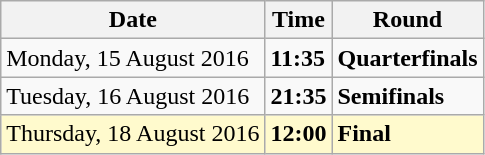<table class="wikitable">
<tr>
<th>Date</th>
<th>Time</th>
<th>Round</th>
</tr>
<tr>
<td>Monday, 15 August 2016</td>
<td><strong>11:35</strong></td>
<td><strong>Quarterfinals</strong></td>
</tr>
<tr>
<td>Tuesday, 16 August 2016</td>
<td><strong>21:35</strong></td>
<td><strong>Semifinals</strong></td>
</tr>
<tr style=background:lemonchiffon>
<td>Thursday, 18 August 2016</td>
<td><strong>12:00</strong></td>
<td><strong>Final</strong></td>
</tr>
</table>
